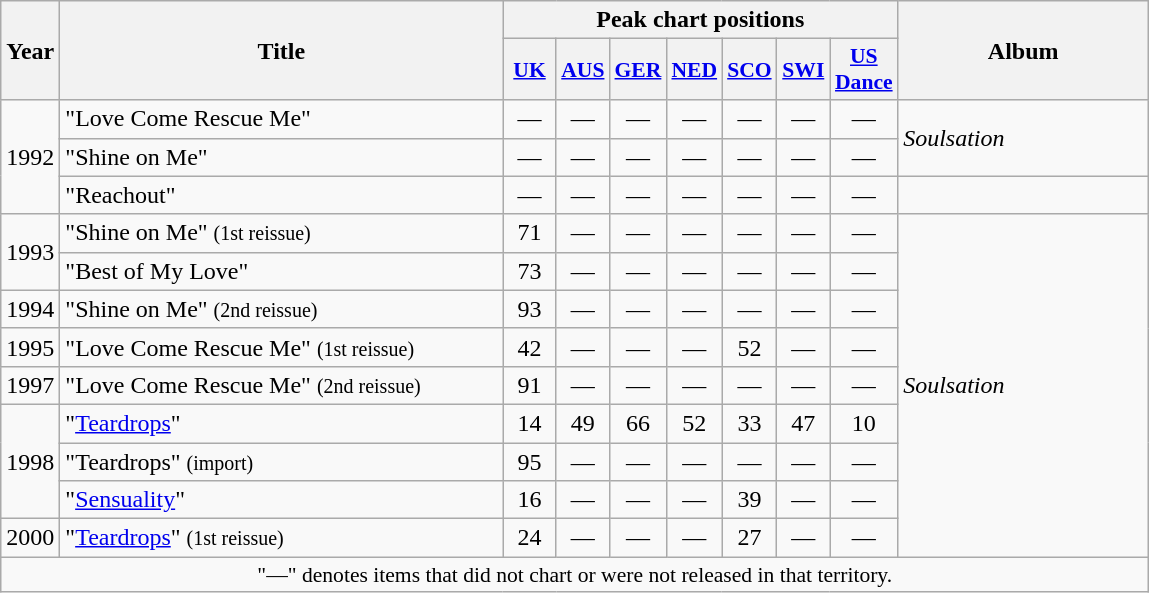<table class="wikitable">
<tr>
<th rowspan="2" style="width:2em;">Year</th>
<th rowspan="2" style="width:18em;">Title</th>
<th colspan="7">Peak chart positions</th>
<th rowspan="2" style="width:10em;">Album</th>
</tr>
<tr>
<th style="width:2em;font-size:90%;"><a href='#'>UK</a><br></th>
<th style="width:2em;font-size:90%;"><a href='#'>AUS</a><br></th>
<th style="width:2em;font-size:90%;"><a href='#'>GER</a><br></th>
<th style="width:2em;font-size:90%;"><a href='#'>NED</a><br></th>
<th style="width:2em;font-size:90%;"><a href='#'>SCO</a><br></th>
<th style="width:2em;font-size:90%;"><a href='#'>SWI</a><br></th>
<th style="width:2em;font-size:90%;"><a href='#'>US<br>Dance</a><br></th>
</tr>
<tr>
<td rowspan="3">1992</td>
<td>"Love Come Rescue Me"</td>
<td align="center">—</td>
<td align="center">—</td>
<td align="center">—</td>
<td align="center">—</td>
<td align="center">—</td>
<td align="center">—</td>
<td align="center">—</td>
<td rowspan=2 style="text-align:left;"><em>Soulsation</em></td>
</tr>
<tr>
<td>"Shine on Me"</td>
<td align="center">—</td>
<td align="center">—</td>
<td align="center">—</td>
<td align="center">—</td>
<td align="center">—</td>
<td align="center">—</td>
<td align="center">—</td>
</tr>
<tr>
<td>"Reachout"</td>
<td align="center">—</td>
<td align="center">—</td>
<td align="center">—</td>
<td align="center">—</td>
<td align="center">—</td>
<td align="center">—</td>
<td align="center">—</td>
<td></td>
</tr>
<tr>
<td rowspan="2">1993</td>
<td>"Shine on Me" <small>(1st reissue)</small></td>
<td align="center">71</td>
<td align="center">—</td>
<td align="center">—</td>
<td align="center">—</td>
<td align="center">—</td>
<td align="center">—</td>
<td align="center">—</td>
<td rowspan=9 style="text-align:left;"><em>Soulsation</em></td>
</tr>
<tr>
<td>"Best of My Love"</td>
<td align="center">73</td>
<td align="center">—</td>
<td align="center">—</td>
<td align="center">—</td>
<td align="center">—</td>
<td align="center">—</td>
<td align="center">—</td>
</tr>
<tr>
<td>1994</td>
<td>"Shine on Me" <small>(2nd reissue)</small></td>
<td align="center">93</td>
<td align="center">—</td>
<td align="center">—</td>
<td align="center">—</td>
<td align="center">—</td>
<td align="center">—</td>
<td align="center">—</td>
</tr>
<tr>
<td>1995</td>
<td>"Love Come Rescue Me" <small>(1st reissue)</small></td>
<td align="center">42</td>
<td align="center">—</td>
<td align="center">—</td>
<td align="center">—</td>
<td align="center">52</td>
<td align="center">—</td>
<td align="center">—</td>
</tr>
<tr>
<td>1997</td>
<td>"Love Come Rescue Me" <small>(2nd reissue)</small></td>
<td align="center">91</td>
<td align="center">—</td>
<td align="center">—</td>
<td align="center">—</td>
<td align="center">—</td>
<td align="center">—</td>
<td align="center">—</td>
</tr>
<tr>
<td rowspan="3">1998</td>
<td>"<a href='#'>Teardrops</a>"</td>
<td align="center">14</td>
<td align="center">49</td>
<td align="center">66</td>
<td align="center">52</td>
<td align="center">33</td>
<td align="center">47</td>
<td align="center">10</td>
</tr>
<tr>
<td>"Teardrops" <small>(import)</small></td>
<td align="center">95</td>
<td align="center">—</td>
<td align="center">—</td>
<td align="center">—</td>
<td align="center">—</td>
<td align="center">—</td>
<td align="center">—</td>
</tr>
<tr>
<td>"<a href='#'>Sensuality</a>"</td>
<td align="center">16</td>
<td align="center">—</td>
<td align="center">—</td>
<td align="center">—</td>
<td align="center">39</td>
<td align="center">—</td>
<td align="center">—</td>
</tr>
<tr>
<td>2000</td>
<td>"<a href='#'>Teardrops</a>" <small>(1st reissue)</small></td>
<td align="center">24</td>
<td align="center">—</td>
<td align="center">—</td>
<td align="center">—</td>
<td align="center">27</td>
<td align="center">—</td>
<td align="center">—</td>
</tr>
<tr>
<td align="center" colspan="15" style="font-size:90%">"—" denotes items that did not chart or were not released in that territory.</td>
</tr>
</table>
